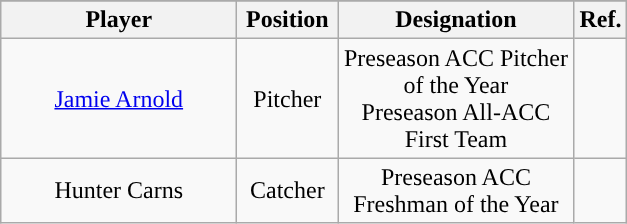<table class="wikitable" style="text-align:center">
<tr>
</tr>
<tr>
<th style="width:150px; ">Player</th>
<th style="width:60px; ">Position</th>
<th style="width:150px; ">Designation</th>
<th>Ref.</th>
</tr>
<tr>
<td><a href='#'>Jamie Arnold</a></td>
<td>Pitcher</td>
<td>Preseason ACC Pitcher of the Year<br>Preseason All-ACC First Team</td>
<td></td>
</tr>
<tr>
<td>Hunter Carns</td>
<td>Catcher</td>
<td>Preseason ACC Freshman of the Year</td>
<td></td>
</tr>
</table>
